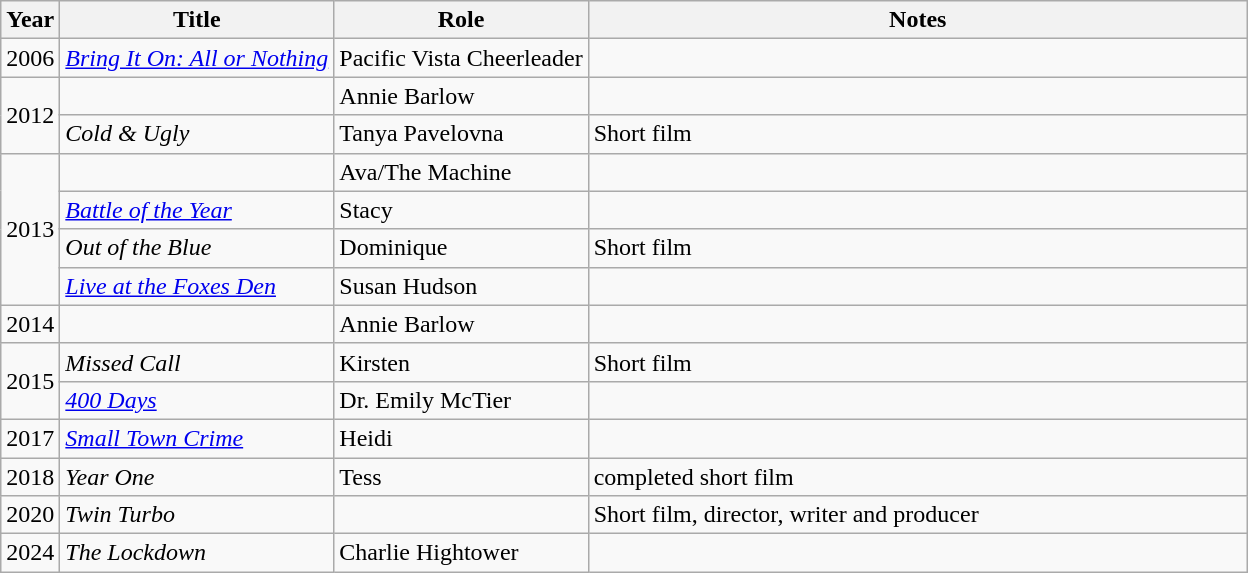<table class="wikitable sortable">
<tr>
<th>Year</th>
<th>Title</th>
<th>Role</th>
<th class="unsortable" style="width:27em;">Notes</th>
</tr>
<tr>
<td>2006</td>
<td><em><a href='#'>Bring It On: All or Nothing</a></em></td>
<td>Pacific Vista Cheerleader</td>
<td></td>
</tr>
<tr>
<td rowspan="2">2012</td>
<td><em></em></td>
<td>Annie Barlow</td>
<td></td>
</tr>
<tr>
<td><em>Cold & Ugly</em></td>
<td>Tanya Pavelovna</td>
<td>Short film</td>
</tr>
<tr>
<td rowspan="4">2013</td>
<td><em></em></td>
<td>Ava/The Machine</td>
<td></td>
</tr>
<tr>
<td><em><a href='#'>Battle of the Year</a></em></td>
<td>Stacy</td>
<td></td>
</tr>
<tr>
<td><em>Out of the Blue</em></td>
<td>Dominique</td>
<td>Short film</td>
</tr>
<tr>
<td><em><a href='#'>Live at the Foxes Den</a></em></td>
<td>Susan Hudson</td>
<td></td>
</tr>
<tr>
<td>2014</td>
<td><em></em></td>
<td>Annie Barlow</td>
<td></td>
</tr>
<tr>
<td rowspan="2">2015</td>
<td><em>Missed Call</em></td>
<td>Kirsten</td>
<td>Short film</td>
</tr>
<tr>
<td><em><a href='#'>400 Days</a></em></td>
<td>Dr. Emily McTier</td>
<td></td>
</tr>
<tr>
<td>2017</td>
<td><em><a href='#'>Small Town Crime</a></em></td>
<td>Heidi</td>
<td></td>
</tr>
<tr>
<td>2018</td>
<td><em>Year One</em></td>
<td>Tess</td>
<td>completed short film</td>
</tr>
<tr>
<td>2020</td>
<td><em>Twin Turbo</em></td>
<td></td>
<td>Short film, director, writer and producer</td>
</tr>
<tr>
<td>2024</td>
<td><em>The Lockdown</em></td>
<td>Charlie Hightower</td>
<td></td>
</tr>
</table>
